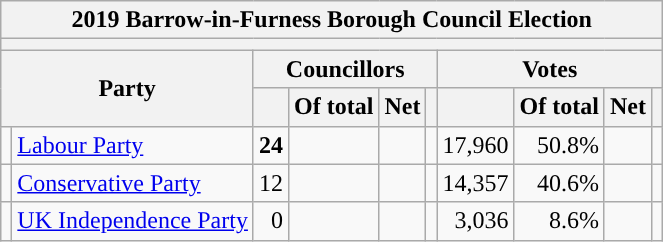<table class="wikitable sortable" style="text-align:center;">
<tr>
<th colspan="10">2019 Barrow-in-Furness Borough Council Election</th>
</tr>
<tr>
<th colspan="10"></th>
</tr>
<tr>
<th colspan="2" rowspan="2">Party</th>
<th colspan="4">Councillors</th>
<th colspan="4">Votes</th>
</tr>
<tr>
<th></th>
<th>Of total</th>
<th>Net</th>
<th class="unsortable"></th>
<th></th>
<th>Of total</th>
<th>Net</th>
<th class="unsortable"></th>
</tr>
<tr>
<td style="background:"></td>
<td style="text-align:left;"><a href='#'>Labour Party</a></td>
<td style="text-align:right;"><strong>24</strong></td>
<td style="text-align:right;"></td>
<td style="text-align:right;"></td>
<td data-sort-value=""></td>
<td style="text-align:right;">17,960</td>
<td style="text-align:right;">50.8%</td>
<td style="text-align:right;"></td>
<td></td>
</tr>
<tr>
<td style="background:"></td>
<td style="text-align:left;"><a href='#'>Conservative Party</a></td>
<td style="text-align:right;">12</td>
<td style="text-align:right;"></td>
<td style="text-align:right;"></td>
<td data-sort-value=""></td>
<td style="text-align:right;">14,357</td>
<td style="text-align:right;">40.6%</td>
<td style="text-align:right;"></td>
<td></td>
</tr>
<tr>
<td style="background:"></td>
<td style="text-align:left;"><a href='#'>UK Independence Party</a></td>
<td style="text-align:right;">0</td>
<td style="text-align:right;"></td>
<td style="text-align:right;"></td>
<td data-sort-value=""></td>
<td style="text-align:right;">3,036</td>
<td style="text-align:right;">8.6%</td>
<td style="text-align:right;"></td>
<td></td>
</tr>
</table>
